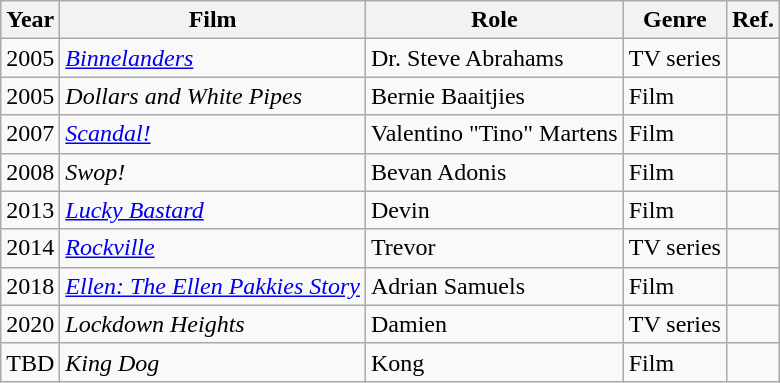<table class="wikitable">
<tr>
<th>Year</th>
<th>Film</th>
<th>Role</th>
<th>Genre</th>
<th>Ref.</th>
</tr>
<tr>
<td>2005</td>
<td><em><a href='#'>Binnelanders</a></em></td>
<td>Dr. Steve Abrahams</td>
<td>TV series</td>
<td></td>
</tr>
<tr>
<td>2005</td>
<td><em>Dollars and White Pipes</em></td>
<td>Bernie Baaitjies</td>
<td>Film</td>
<td></td>
</tr>
<tr>
<td>2007</td>
<td><em><a href='#'>Scandal!</a></em></td>
<td>Valentino "Tino" Martens</td>
<td>Film</td>
<td></td>
</tr>
<tr>
<td>2008</td>
<td><em>Swop!</em></td>
<td>Bevan Adonis</td>
<td>Film</td>
<td></td>
</tr>
<tr>
<td>2013</td>
<td><em><a href='#'>Lucky Bastard</a></em></td>
<td>Devin</td>
<td>Film</td>
<td></td>
</tr>
<tr>
<td>2014</td>
<td><em><a href='#'>Rockville</a></em></td>
<td>Trevor</td>
<td>TV series</td>
<td></td>
</tr>
<tr>
<td>2018</td>
<td><em><a href='#'>Ellen: The Ellen Pakkies Story</a></em></td>
<td>Adrian Samuels</td>
<td>Film</td>
<td></td>
</tr>
<tr>
<td>2020</td>
<td><em>Lockdown Heights</em></td>
<td>Damien</td>
<td>TV series</td>
<td></td>
</tr>
<tr>
<td>TBD</td>
<td><em>King Dog</em></td>
<td>Kong</td>
<td>Film</td>
<td></td>
</tr>
</table>
